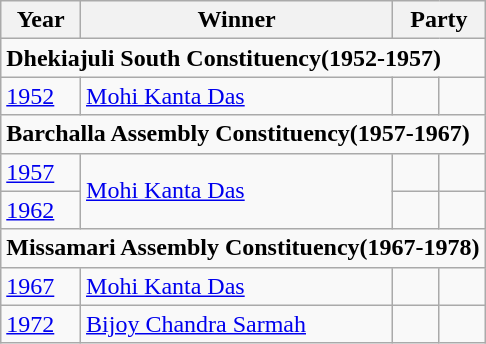<table class="wikitable sortable">
<tr>
<th>Year</th>
<th>Winner</th>
<th colspan=2>Party</th>
</tr>
<tr>
<td colspan="4"><strong>Dhekiajuli South Constituency(1952-1957)</strong></td>
</tr>
<tr>
<td><a href='#'>1952</a></td>
<td><a href='#'>Mohi Kanta Das</a></td>
<td></td>
<td></td>
</tr>
<tr>
<td colspan="4"><strong>Barchalla Assembly Constituency(1957-1967)</strong></td>
</tr>
<tr>
<td><a href='#'>1957</a></td>
<td rowspan="2"><a href='#'>Mohi Kanta Das</a></td>
<td></td>
<td></td>
</tr>
<tr>
<td><a href='#'>1962</a></td>
<td></td>
<td></td>
</tr>
<tr>
<td colspan="4"><strong>Missamari Assembly Constituency(1967-1978)</strong></td>
</tr>
<tr>
<td><a href='#'>1967</a></td>
<td><a href='#'>Mohi Kanta Das</a></td>
<td></td>
<td></td>
</tr>
<tr>
<td><a href='#'>1972</a></td>
<td><a href='#'>Bijoy Chandra Sarmah</a></td>
<td></td>
<td></td>
</tr>
</table>
